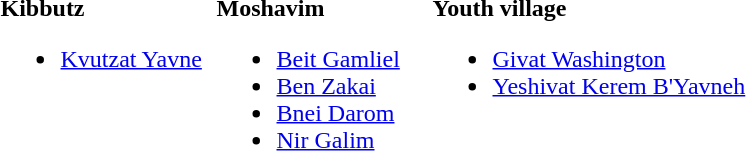<table>
<tr>
<td valign=top width=140px><br><strong>Kibbutz</strong><ul><li><a href='#'>Kvutzat Yavne</a></li></ul></td>
<td width=140px><br><strong>Moshavim</strong><ul><li><a href='#'>Beit Gamliel</a></li><li><a href='#'>Ben Zakai</a></li><li><a href='#'>Bnei Darom</a></li><li><a href='#'>Nir Galim</a></li></ul></td>
<td valign=top><br><strong>Youth village</strong><ul><li><a href='#'>Givat Washington</a></li><li><a href='#'>Yeshivat Kerem B'Yavneh</a></li></ul></td>
</tr>
</table>
